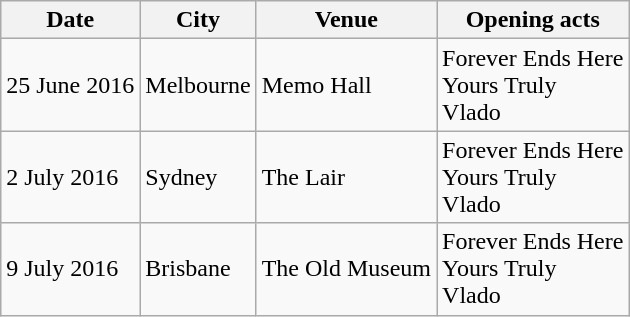<table class="wikitable">
<tr>
<th>Date</th>
<th>City</th>
<th>Venue</th>
<th>Opening acts</th>
</tr>
<tr>
<td>25 June 2016</td>
<td>Melbourne</td>
<td>Memo Hall</td>
<td>Forever Ends Here<br>Yours Truly<br>Vlado</td>
</tr>
<tr>
<td>2 July 2016</td>
<td>Sydney</td>
<td>The Lair</td>
<td>Forever Ends Here<br>Yours Truly<br>Vlado</td>
</tr>
<tr>
<td>9 July 2016</td>
<td>Brisbane</td>
<td>The Old Museum</td>
<td>Forever Ends Here<br>Yours Truly<br>Vlado</td>
</tr>
</table>
